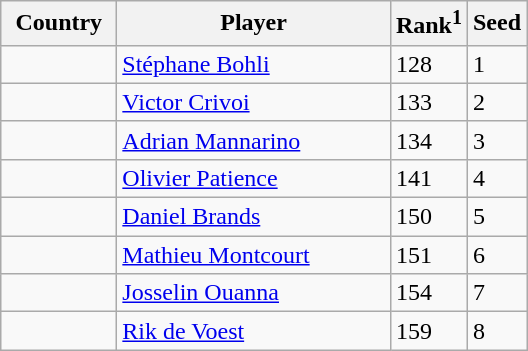<table class="sortable wikitable">
<tr>
<th width="70">Country</th>
<th width="175">Player</th>
<th>Rank<sup>1</sup></th>
<th>Seed</th>
</tr>
<tr>
<td></td>
<td><a href='#'>Stéphane Bohli</a></td>
<td>128</td>
<td>1</td>
</tr>
<tr>
<td></td>
<td><a href='#'>Victor Crivoi</a></td>
<td>133</td>
<td>2</td>
</tr>
<tr>
<td></td>
<td><a href='#'>Adrian Mannarino</a></td>
<td>134</td>
<td>3</td>
</tr>
<tr>
<td></td>
<td><a href='#'>Olivier Patience</a></td>
<td>141</td>
<td>4</td>
</tr>
<tr>
<td></td>
<td><a href='#'>Daniel Brands</a></td>
<td>150</td>
<td>5</td>
</tr>
<tr>
<td></td>
<td><a href='#'>Mathieu Montcourt</a></td>
<td>151</td>
<td>6</td>
</tr>
<tr>
<td></td>
<td><a href='#'>Josselin Ouanna</a></td>
<td>154</td>
<td>7</td>
</tr>
<tr>
<td></td>
<td><a href='#'>Rik de Voest</a></td>
<td>159</td>
<td>8</td>
</tr>
</table>
